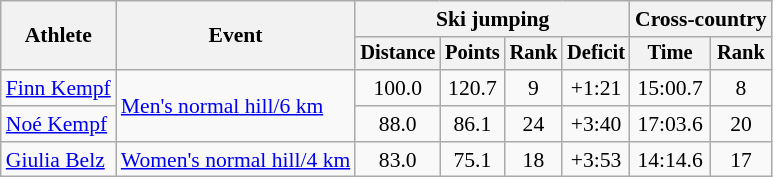<table class="wikitable" style="font-size:90%">
<tr>
<th rowspan="2">Athlete</th>
<th rowspan="2">Event</th>
<th colspan="4">Ski jumping</th>
<th colspan="2">Cross-country</th>
</tr>
<tr style="font-size:95%">
<th>Distance</th>
<th>Points</th>
<th>Rank</th>
<th>Deficit</th>
<th>Time</th>
<th>Rank</th>
</tr>
<tr align=center>
<td align=left><a href='#'>Finn Kempf</a></td>
<td align=left rowspan=2><a href='#'>Men's normal hill/6 km</a></td>
<td>100.0</td>
<td>120.7</td>
<td>9</td>
<td>+1:21</td>
<td>15:00.7</td>
<td>8</td>
</tr>
<tr align=center>
<td align=left><a href='#'>Noé Kempf</a></td>
<td>88.0</td>
<td>86.1</td>
<td>24</td>
<td>+3:40</td>
<td>17:03.6</td>
<td>20</td>
</tr>
<tr align=center>
<td align=left><a href='#'>Giulia Belz</a></td>
<td align=left><a href='#'>Women's normal hill/4 km</a></td>
<td>83.0</td>
<td>75.1</td>
<td>18</td>
<td>+3:53</td>
<td>14:14.6</td>
<td>17</td>
</tr>
</table>
